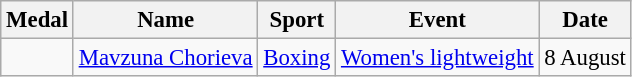<table class="wikitable sortable" style="font-size: 95%;">
<tr>
<th>Medal</th>
<th>Name</th>
<th>Sport</th>
<th>Event</th>
<th>Date</th>
</tr>
<tr>
<td></td>
<td><a href='#'>Mavzuna Chorieva</a></td>
<td><a href='#'>Boxing</a></td>
<td><a href='#'>Women's lightweight</a></td>
<td>8 August</td>
</tr>
</table>
